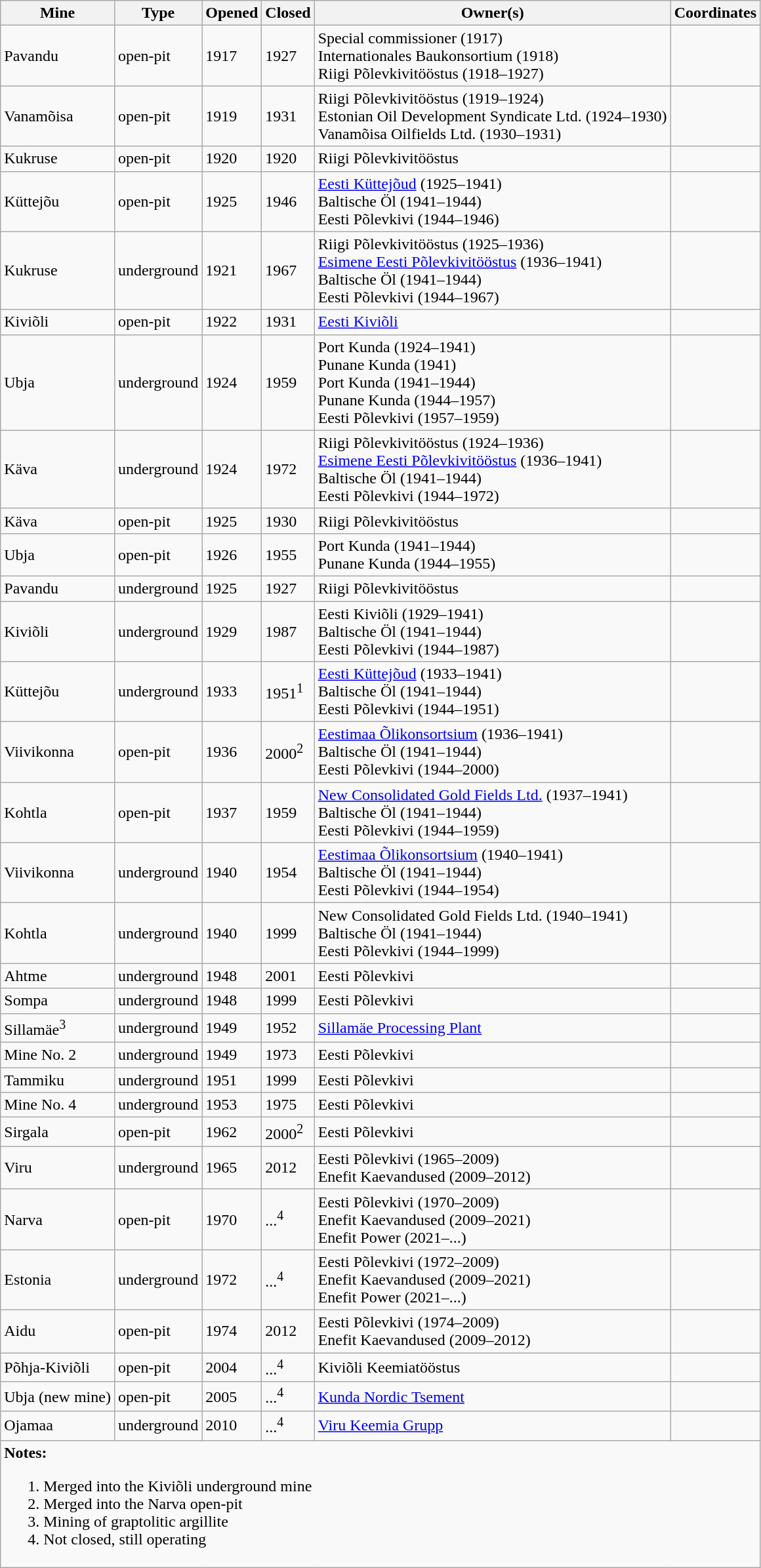<table class="sortable wikitable">
<tr>
<th>Mine</th>
<th>Type</th>
<th>Opened</th>
<th>Closed</th>
<th>Owner(s)</th>
<th>Coordinates</th>
</tr>
<tr>
<td>Pavandu</td>
<td>open-pit</td>
<td>1917</td>
<td>1927</td>
<td>Special commissioner (1917)<br>Internationales Baukonsortium (1918)<br>Riigi Põlevkivitööstus (1918–1927)</td>
<td></td>
</tr>
<tr>
<td>Vanamõisa</td>
<td>open-pit</td>
<td>1919</td>
<td>1931</td>
<td>Riigi Põlevkivitööstus (1919–1924)<br>Estonian Oil Development Syndicate Ltd. (1924–1930)<br>Vanamõisa Oilfields Ltd. (1930–1931)</td>
<td></td>
</tr>
<tr>
<td>Kukruse</td>
<td>open-pit</td>
<td>1920</td>
<td>1920</td>
<td>Riigi Põlevkivitööstus</td>
<td></td>
</tr>
<tr>
<td>Küttejõu</td>
<td>open-pit</td>
<td>1925</td>
<td>1946</td>
<td><a href='#'>Eesti Küttejõud</a> (1925–1941)<br>Baltische Öl (1941–1944)<br>Eesti Põlevkivi (1944–1946)</td>
<td></td>
</tr>
<tr>
<td>Kukruse</td>
<td>underground</td>
<td>1921</td>
<td>1967</td>
<td>Riigi Põlevkivitööstus (1925–1936)<br><a href='#'>Esimene Eesti Põlevkivitööstus</a> (1936–1941)<br>Baltische Öl (1941–1944)<br>Eesti Põlevkivi (1944–1967)</td>
<td></td>
</tr>
<tr>
<td>Kiviõli</td>
<td>open-pit</td>
<td>1922</td>
<td>1931</td>
<td><a href='#'>Eesti Kiviõli</a></td>
<td></td>
</tr>
<tr>
<td>Ubja</td>
<td>underground</td>
<td>1924</td>
<td>1959</td>
<td>Port Kunda (1924–1941)<br>Punane Kunda (1941)<br>Port Kunda (1941–1944)<br>Punane Kunda (1944–1957)<br>Eesti Põlevkivi (1957–1959)</td>
<td></td>
</tr>
<tr>
<td>Käva</td>
<td>underground</td>
<td>1924</td>
<td>1972</td>
<td>Riigi Põlevkivitööstus (1924–1936)<br><a href='#'>Esimene Eesti Põlevkivitööstus</a> (1936–1941)<br>Baltische Öl (1941–1944)<br>Eesti Põlevkivi (1944–1972)</td>
<td></td>
</tr>
<tr>
<td>Käva</td>
<td>open-pit</td>
<td>1925</td>
<td>1930</td>
<td>Riigi Põlevkivitööstus</td>
<td></td>
</tr>
<tr>
<td>Ubja</td>
<td>open-pit</td>
<td>1926</td>
<td>1955</td>
<td Port Kunda (1926–1941)>Port Kunda (1941–1944)<br>Punane Kunda (1944–1955)</td>
<td></td>
</tr>
<tr>
<td>Pavandu</td>
<td>underground</td>
<td>1925</td>
<td>1927</td>
<td>Riigi Põlevkivitööstus</td>
<td></td>
</tr>
<tr>
<td>Kiviõli</td>
<td>underground</td>
<td>1929</td>
<td>1987</td>
<td>Eesti Kiviõli (1929–1941)<br>Baltische Öl (1941–1944)<br>Eesti Põlevkivi (1944–1987)</td>
<td></td>
</tr>
<tr>
<td>Küttejõu</td>
<td>underground</td>
<td>1933</td>
<td>1951<sup>1</sup></td>
<td><a href='#'>Eesti Küttejõud</a> (1933–1941)<br>Baltische Öl (1941–1944)<br>Eesti Põlevkivi (1944–1951)</td>
<td></td>
</tr>
<tr>
<td>Viivikonna</td>
<td>open-pit</td>
<td>1936</td>
<td>2000<sup>2</sup></td>
<td><a href='#'>Eestimaa Õlikonsortsium</a> (1936–1941)<br>Baltische Öl (1941–1944)<br>Eesti Põlevkivi (1944–2000)</td>
<td></td>
</tr>
<tr>
<td>Kohtla</td>
<td>open-pit</td>
<td>1937</td>
<td>1959</td>
<td><a href='#'>New Consolidated Gold Fields Ltd.</a> (1937–1941)<br>Baltische Öl (1941–1944)<br>Eesti Põlevkivi (1944–1959)</td>
<td></td>
</tr>
<tr>
<td>Viivikonna</td>
<td>underground</td>
<td>1940</td>
<td>1954</td>
<td><a href='#'>Eestimaa Õlikonsortsium</a> (1940–1941)<br>Baltische Öl (1941–1944)<br>Eesti Põlevkivi (1944–1954)</td>
<td></td>
</tr>
<tr>
<td>Kohtla</td>
<td>underground</td>
<td>1940</td>
<td>1999</td>
<td>New Consolidated Gold Fields Ltd. (1940–1941)<br>Baltische Öl (1941–1944)<br>Eesti Põlevkivi (1944–1999)</td>
<td></td>
</tr>
<tr>
<td>Ahtme</td>
<td>underground</td>
<td>1948</td>
<td>2001</td>
<td>Eesti Põlevkivi</td>
<td></td>
</tr>
<tr>
<td>Sompa</td>
<td>underground</td>
<td>1948</td>
<td>1999</td>
<td>Eesti Põlevkivi</td>
<td></td>
</tr>
<tr>
<td>Sillamäe<sup>3</sup></td>
<td>underground</td>
<td>1949</td>
<td>1952</td>
<td><a href='#'>Sillamäe Processing Plant</a></td>
<td></td>
</tr>
<tr>
<td>Mine No. 2</td>
<td>underground</td>
<td>1949</td>
<td>1973</td>
<td>Eesti Põlevkivi</td>
<td></td>
</tr>
<tr>
<td>Tammiku</td>
<td>underground</td>
<td>1951</td>
<td>1999</td>
<td>Eesti Põlevkivi</td>
<td></td>
</tr>
<tr>
<td>Mine No. 4</td>
<td>underground</td>
<td>1953</td>
<td>1975</td>
<td>Eesti Põlevkivi</td>
<td></td>
</tr>
<tr>
<td>Sirgala</td>
<td>open-pit</td>
<td>1962</td>
<td>2000<sup>2</sup></td>
<td>Eesti Põlevkivi</td>
<td></td>
</tr>
<tr>
<td>Viru</td>
<td>underground</td>
<td>1965</td>
<td>2012</td>
<td>Eesti Põlevkivi (1965–2009)<br>Enefit Kaevandused (2009–2012)</td>
<td></td>
</tr>
<tr>
<td>Narva</td>
<td>open-pit</td>
<td>1970</td>
<td>...<sup>4</sup></td>
<td>Eesti Põlevkivi (1970–2009)<br>Enefit Kaevandused (2009–2021)<br>Enefit Power (2021–...)</td>
<td></td>
</tr>
<tr>
<td>Estonia</td>
<td>underground</td>
<td>1972</td>
<td>...<sup>4</sup></td>
<td>Eesti Põlevkivi (1972–2009)<br>Enefit Kaevandused (2009–2021)<br>Enefit Power (2021–...)</td>
<td></td>
</tr>
<tr>
<td>Aidu</td>
<td>open-pit</td>
<td>1974</td>
<td>2012</td>
<td>Eesti Põlevkivi (1974–2009)<br>Enefit Kaevandused (2009–2012)</td>
<td></td>
</tr>
<tr>
<td>Põhja-Kiviõli</td>
<td>open-pit</td>
<td>2004</td>
<td>...<sup>4</sup></td>
<td>Kiviõli Keemiatööstus</td>
<td></td>
</tr>
<tr>
<td>Ubja (new mine)</td>
<td>open-pit</td>
<td>2005</td>
<td>...<sup>4</sup></td>
<td><a href='#'>Kunda Nordic Tsement</a></td>
<td></td>
</tr>
<tr>
<td>Ojamaa</td>
<td>underground</td>
<td>2010</td>
<td>...<sup>4</sup></td>
<td><a href='#'>Viru Keemia Grupp</a></td>
<td></td>
</tr>
<tr -- class="sortbottom">
<td colspan=6><strong>Notes:</strong><br><ol><li>Merged into the Kiviõli underground mine</li><li>Merged into the Narva open-pit</li><li>Mining of graptolitic argillite</li><li>Not closed, still operating</li></ol></td>
</tr>
</table>
